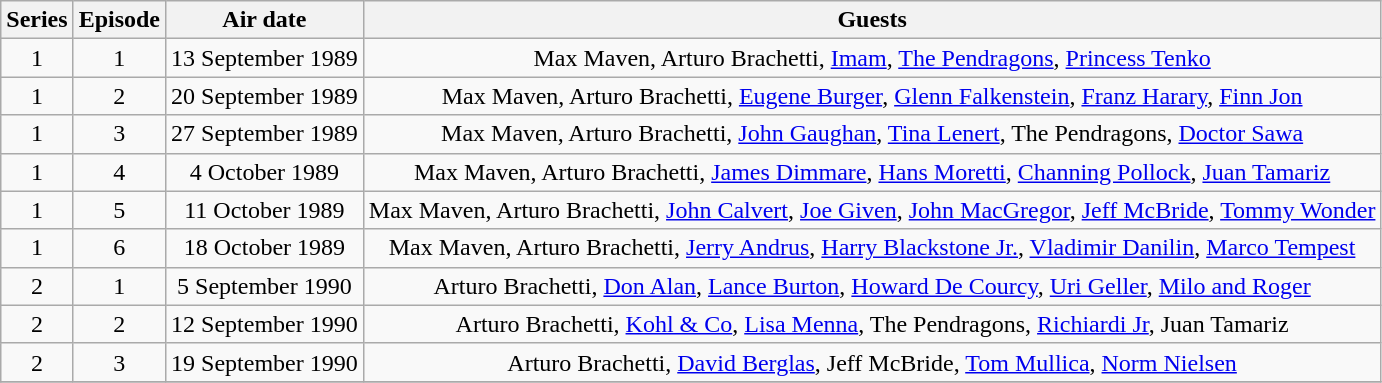<table class="wikitable" style="text-align:center;">
<tr>
<th>Series</th>
<th>Episode</th>
<th>Air date</th>
<th>Guests</th>
</tr>
<tr>
<td>1</td>
<td>1</td>
<td>13 September 1989</td>
<td>Max Maven, Arturo Brachetti, <a href='#'>Imam</a>, <a href='#'>The Pendragons</a>, <a href='#'>Princess Tenko</a></td>
</tr>
<tr>
<td>1</td>
<td>2</td>
<td>20 September 1989</td>
<td>Max Maven, Arturo Brachetti, <a href='#'>Eugene Burger</a>, <a href='#'>Glenn Falkenstein</a>, <a href='#'>Franz Harary</a>, <a href='#'>Finn Jon</a></td>
</tr>
<tr>
<td>1</td>
<td>3</td>
<td>27 September 1989</td>
<td>Max Maven, Arturo Brachetti, <a href='#'>John Gaughan</a>, <a href='#'>Tina Lenert</a>, The Pendragons, <a href='#'>Doctor Sawa</a></td>
</tr>
<tr>
<td>1</td>
<td>4</td>
<td>4 October 1989</td>
<td>Max Maven, Arturo Brachetti, <a href='#'>James Dimmare</a>, <a href='#'>Hans Moretti</a>, <a href='#'>Channing Pollock</a>, <a href='#'>Juan Tamariz</a></td>
</tr>
<tr>
<td>1</td>
<td>5</td>
<td>11 October 1989</td>
<td>Max Maven, Arturo Brachetti, <a href='#'>John Calvert</a>, <a href='#'>Joe Given</a>, <a href='#'>John MacGregor</a>, <a href='#'>Jeff McBride</a>, <a href='#'>Tommy Wonder</a></td>
</tr>
<tr>
<td>1</td>
<td>6</td>
<td>18 October 1989</td>
<td>Max Maven, Arturo Brachetti, <a href='#'>Jerry Andrus</a>, <a href='#'>Harry Blackstone Jr.</a>, <a href='#'>Vladimir Danilin</a>, <a href='#'>Marco Tempest</a></td>
</tr>
<tr>
<td>2</td>
<td>1</td>
<td>5 September 1990</td>
<td>Arturo Brachetti, <a href='#'>Don Alan</a>, <a href='#'>Lance Burton</a>, <a href='#'>Howard De Courcy</a>, <a href='#'>Uri Geller</a>, <a href='#'>Milo and Roger</a></td>
</tr>
<tr>
<td>2</td>
<td>2</td>
<td>12 September 1990</td>
<td>Arturo Brachetti, <a href='#'>Kohl & Co</a>, <a href='#'>Lisa Menna</a>, The Pendragons, <a href='#'>Richiardi Jr</a>, Juan Tamariz</td>
</tr>
<tr>
<td>2</td>
<td>3</td>
<td>19 September 1990</td>
<td>Arturo Brachetti, <a href='#'>David Berglas</a>, Jeff McBride, <a href='#'>Tom Mullica</a>, <a href='#'>Norm Nielsen</a></td>
</tr>
<tr>
</tr>
</table>
